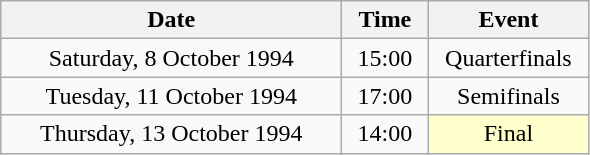<table class = "wikitable" style="text-align:center;">
<tr>
<th width=220>Date</th>
<th width=50>Time</th>
<th width=100>Event</th>
</tr>
<tr>
<td>Saturday, 8 October 1994</td>
<td>15:00</td>
<td>Quarterfinals</td>
</tr>
<tr>
<td>Tuesday, 11 October 1994</td>
<td>17:00</td>
<td>Semifinals</td>
</tr>
<tr>
<td>Thursday, 13 October 1994</td>
<td>14:00</td>
<td bgcolor=ffffcc>Final</td>
</tr>
</table>
